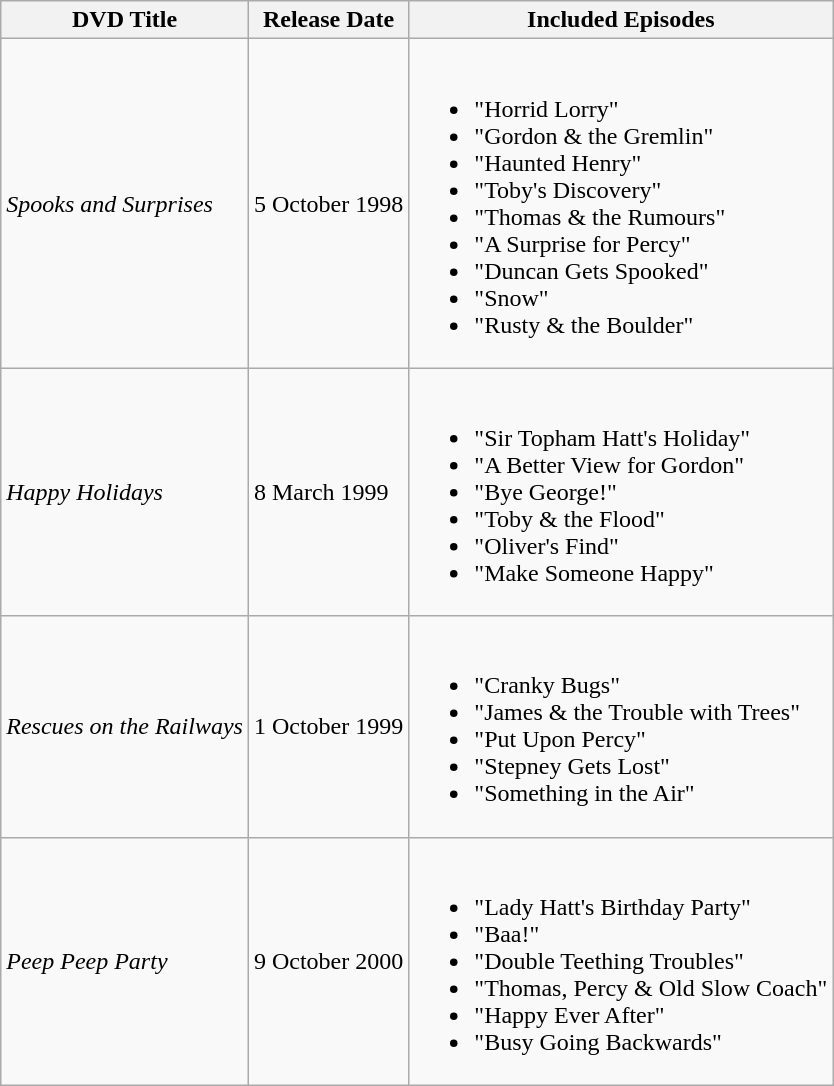<table class="wikitable" border="1">
<tr>
<th>DVD Title</th>
<th>Release Date</th>
<th>Included Episodes</th>
</tr>
<tr>
<td><em>Spooks and Surprises</em></td>
<td>5 October 1998</td>
<td><br><ul><li>"Horrid Lorry"</li><li>"Gordon & the Gremlin"</li><li>"Haunted Henry"</li><li>"Toby's Discovery"</li><li>"Thomas & the Rumours"</li><li>"A Surprise for Percy"</li><li>"Duncan Gets Spooked"</li><li>"Snow"</li><li>"Rusty & the Boulder"</li></ul></td>
</tr>
<tr>
<td><em>Happy Holidays</em></td>
<td>8 March 1999</td>
<td><br><ul><li>"Sir Topham Hatt's Holiday"</li><li>"A Better View for Gordon"</li><li>"Bye George!"</li><li>"Toby & the Flood"</li><li>"Oliver's Find"</li><li>"Make Someone Happy"</li></ul></td>
</tr>
<tr>
<td><em>Rescues on the Railways</em></td>
<td>1 October 1999</td>
<td><br><ul><li>"Cranky Bugs"</li><li>"James & the Trouble with Trees"</li><li>"Put Upon Percy"</li><li>"Stepney Gets Lost"</li><li>"Something in the Air"</li></ul></td>
</tr>
<tr>
<td><em>Peep Peep Party</em></td>
<td>9 October 2000</td>
<td><br><ul><li>"Lady Hatt's Birthday Party"</li><li>"Baa!"</li><li>"Double Teething Troubles"</li><li>"Thomas, Percy & Old Slow Coach"</li><li>"Happy Ever After"</li><li>"Busy Going Backwards"</li></ul></td>
</tr>
</table>
